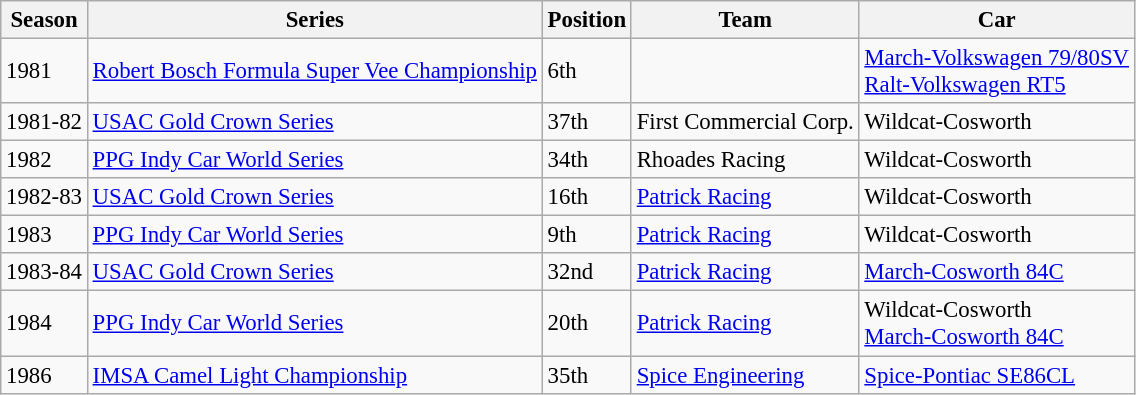<table class="wikitable" style="font-size: 95%;">
<tr>
<th>Season</th>
<th>Series</th>
<th>Position</th>
<th>Team</th>
<th>Car</th>
</tr>
<tr>
<td>1981</td>
<td><a href='#'>Robert Bosch Formula Super Vee Championship</a></td>
<td>6th</td>
<td></td>
<td><a href='#'>March-Volkswagen 79/80SV</a><br><a href='#'>Ralt-Volkswagen RT5</a></td>
</tr>
<tr>
<td>1981-82</td>
<td><a href='#'>USAC Gold Crown Series</a></td>
<td>37th</td>
<td>First Commercial Corp.</td>
<td>Wildcat-Cosworth</td>
</tr>
<tr>
<td>1982</td>
<td><a href='#'>PPG Indy Car World Series</a></td>
<td>34th</td>
<td>Rhoades Racing</td>
<td>Wildcat-Cosworth</td>
</tr>
<tr>
<td>1982-83</td>
<td><a href='#'>USAC Gold Crown Series</a></td>
<td>16th</td>
<td><a href='#'>Patrick Racing</a></td>
<td>Wildcat-Cosworth</td>
</tr>
<tr>
<td>1983</td>
<td><a href='#'>PPG Indy Car World Series</a></td>
<td>9th</td>
<td><a href='#'>Patrick Racing</a></td>
<td>Wildcat-Cosworth</td>
</tr>
<tr>
<td>1983-84</td>
<td><a href='#'>USAC Gold Crown Series</a></td>
<td>32nd</td>
<td><a href='#'>Patrick Racing</a></td>
<td><a href='#'>March-Cosworth 84C</a></td>
</tr>
<tr>
<td>1984</td>
<td><a href='#'>PPG Indy Car World Series</a></td>
<td>20th</td>
<td><a href='#'>Patrick Racing</a></td>
<td>Wildcat-Cosworth<br><a href='#'>March-Cosworth 84C</a></td>
</tr>
<tr>
<td>1986</td>
<td><a href='#'>IMSA Camel Light Championship</a></td>
<td>35th</td>
<td><a href='#'>Spice Engineering</a></td>
<td><a href='#'>Spice-Pontiac SE86CL</a></td>
</tr>
</table>
